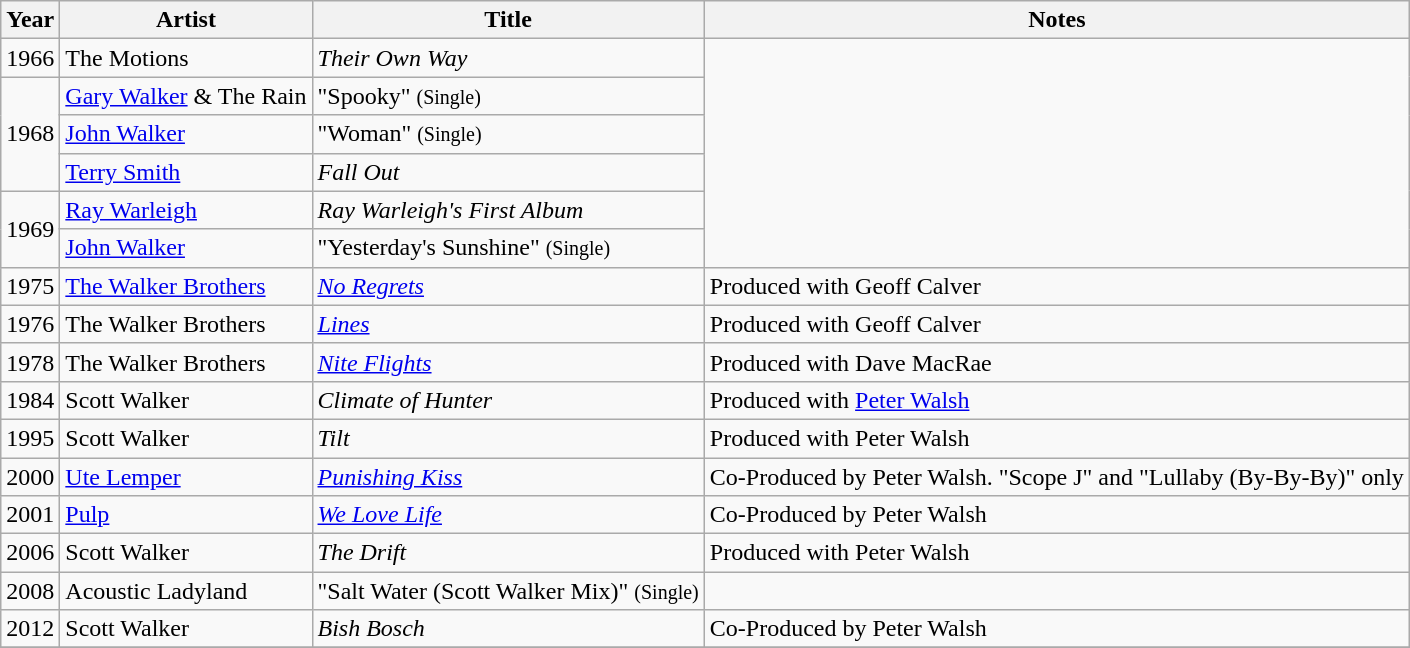<table class="wikitable">
<tr>
<th>Year</th>
<th>Artist</th>
<th>Title</th>
<th>Notes</th>
</tr>
<tr>
<td>1966</td>
<td>The Motions</td>
<td><em>Their Own Way</em></td>
</tr>
<tr>
<td rowspan=3>1968</td>
<td><a href='#'>Gary Walker</a> & The Rain</td>
<td>"Spooky" <small>(Single)</small></td>
</tr>
<tr>
<td><a href='#'>John Walker</a></td>
<td>"Woman" <small>(Single)</small></td>
</tr>
<tr>
<td><a href='#'>Terry Smith</a></td>
<td><em>Fall Out</em></td>
</tr>
<tr>
<td rowspan=2>1969</td>
<td><a href='#'>Ray Warleigh</a></td>
<td><em>Ray Warleigh's First Album</em></td>
</tr>
<tr>
<td><a href='#'>John Walker</a></td>
<td>"Yesterday's Sunshine" <small>(Single)</small></td>
</tr>
<tr>
<td>1975</td>
<td><a href='#'>The Walker Brothers</a></td>
<td><em><a href='#'>No Regrets</a></em></td>
<td>Produced with Geoff Calver</td>
</tr>
<tr>
<td>1976</td>
<td>The Walker Brothers</td>
<td><em><a href='#'>Lines</a></em></td>
<td>Produced with Geoff Calver</td>
</tr>
<tr>
<td>1978</td>
<td>The Walker Brothers</td>
<td><em><a href='#'>Nite Flights</a></em></td>
<td>Produced with Dave MacRae</td>
</tr>
<tr>
<td>1984</td>
<td>Scott Walker</td>
<td><em>Climate of Hunter</em></td>
<td>Produced with <a href='#'>Peter Walsh</a></td>
</tr>
<tr>
<td>1995</td>
<td>Scott Walker</td>
<td><em>Tilt</em></td>
<td>Produced with Peter Walsh</td>
</tr>
<tr>
<td>2000</td>
<td><a href='#'>Ute Lemper</a></td>
<td><em><a href='#'>Punishing Kiss</a></em></td>
<td>Co-Produced by Peter Walsh. "Scope J" and "Lullaby (By-By-By)" only</td>
</tr>
<tr>
<td>2001</td>
<td><a href='#'>Pulp</a></td>
<td><em><a href='#'>We Love Life</a></em></td>
<td>Co-Produced by Peter Walsh</td>
</tr>
<tr>
<td>2006</td>
<td>Scott Walker</td>
<td><em>The Drift</em></td>
<td>Produced with Peter Walsh</td>
</tr>
<tr>
<td>2008</td>
<td>Acoustic Ladyland</td>
<td>"Salt Water (Scott Walker Mix)" <small>(Single)</small></td>
</tr>
<tr>
<td>2012</td>
<td>Scott Walker</td>
<td><em>Bish Bosch</em></td>
<td>Co-Produced by Peter Walsh</td>
</tr>
<tr>
</tr>
</table>
